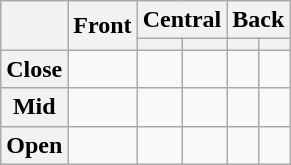<table class="wikitable" style="text-align: center;">
<tr>
<th rowspan="2"></th>
<th rowspan="2">Front</th>
<th colspan="2">Central</th>
<th colspan="2">Back</th>
</tr>
<tr>
<th></th>
<th></th>
<th></th>
<th></th>
</tr>
<tr>
<th>Close</th>
<td></td>
<td></td>
<td></td>
<td></td>
<td></td>
</tr>
<tr>
<th>Mid</th>
<td></td>
<td></td>
<td></td>
<td></td>
<td></td>
</tr>
<tr>
<th>Open</th>
<td></td>
<td></td>
<td></td>
<td></td>
<td></td>
</tr>
</table>
